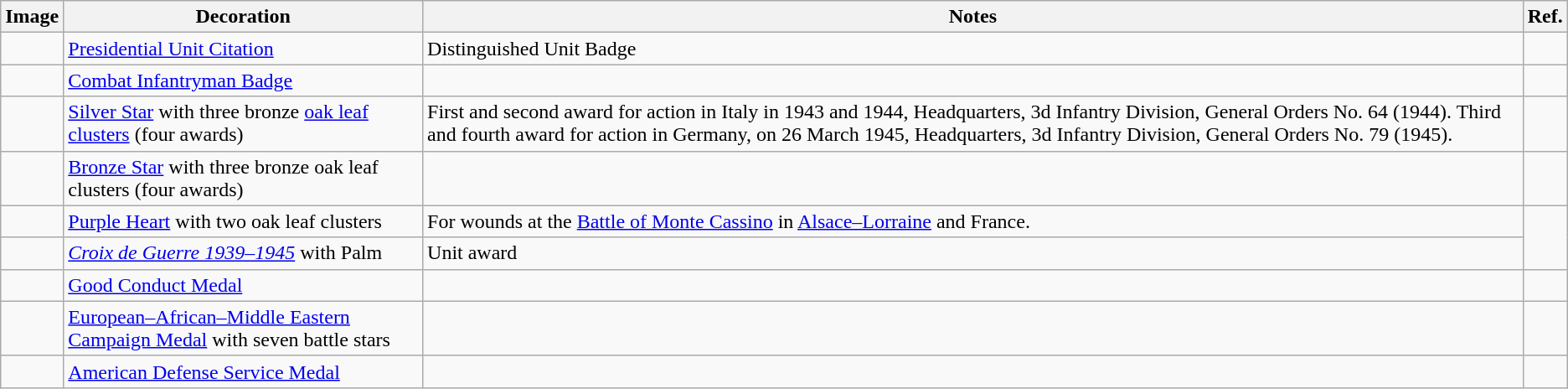<table class="wikitable">
<tr>
<th>Image</th>
<th>Decoration</th>
<th>Notes</th>
<th>Ref.</th>
</tr>
<tr>
<td></td>
<td><a href='#'>Presidential Unit Citation</a></td>
<td>Distinguished Unit Badge</td>
<td></td>
</tr>
<tr>
<td></td>
<td><a href='#'>Combat Infantryman Badge</a></td>
<td></td>
<td></td>
</tr>
<tr>
<td></td>
<td><a href='#'>Silver Star</a> with three bronze <a href='#'>oak leaf clusters</a> (four awards)</td>
<td>First and second award for action in Italy in 1943 and 1944, Headquarters, 3d Infantry Division, General Orders No. 64 (1944). Third and fourth award for action in Germany, on 26 March 1945, Headquarters, 3d Infantry Division, General Orders No. 79 (1945).</td>
<td><br></td>
</tr>
<tr>
<td></td>
<td><a href='#'>Bronze Star</a> with three bronze oak leaf clusters (four awards)</td>
<td></td>
<td></td>
</tr>
<tr>
<td></td>
<td><a href='#'>Purple Heart</a> with two oak leaf clusters</td>
<td>For wounds at the <a href='#'>Battle of Monte Cassino</a> in <a href='#'>Alsace–Lorraine</a> and France.</td>
<td rowspan="2"></td>
</tr>
<tr>
<td></td>
<td><em><a href='#'>Croix de Guerre 1939–1945</a></em> with Palm</td>
<td>Unit award</td>
</tr>
<tr>
<td></td>
<td><a href='#'>Good Conduct Medal</a></td>
<td></td>
<td></td>
</tr>
<tr>
<td></td>
<td><a href='#'>European–African–Middle Eastern Campaign Medal</a> with seven battle stars</td>
<td></td>
<td></td>
</tr>
<tr>
<td></td>
<td><a href='#'>American Defense Service Medal</a></td>
<td></td>
<td></td>
</tr>
</table>
